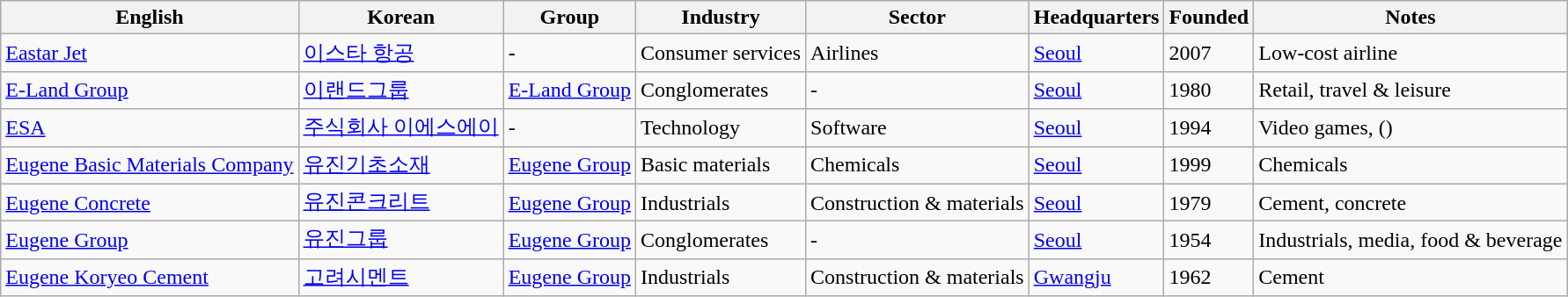<table class="wikitable sortable">
<tr>
<th>English</th>
<th>Korean</th>
<th>Group</th>
<th>Industry</th>
<th>Sector</th>
<th>Headquarters</th>
<th>Founded</th>
<th class="unsortable">Notes</th>
</tr>
<tr>
<td><a href='#'>Eastar Jet</a></td>
<td><a href='#'>이스타 항공</a></td>
<td>-</td>
<td>Consumer services</td>
<td>Airlines</td>
<td><a href='#'>Seoul</a></td>
<td>2007</td>
<td>Low-cost airline</td>
</tr>
<tr>
<td><a href='#'>E-Land Group</a></td>
<td><a href='#'>이랜드그룹</a></td>
<td><a href='#'>E-Land Group</a></td>
<td>Conglomerates</td>
<td>-</td>
<td><a href='#'>Seoul</a></td>
<td>1980</td>
<td>Retail, travel & leisure</td>
</tr>
<tr>
<td><a href='#'>ESA</a></td>
<td><a href='#'>주식회사 이에스에이</a></td>
<td>-</td>
<td>Technology</td>
<td>Software</td>
<td><a href='#'>Seoul</a></td>
<td>1994</td>
<td>Video games, ()</td>
</tr>
<tr>
<td><a href='#'>Eugene Basic Materials Company</a></td>
<td><a href='#'>유진기초소재</a></td>
<td><a href='#'>Eugene Group</a></td>
<td>Basic materials</td>
<td>Chemicals</td>
<td><a href='#'>Seoul</a></td>
<td>1999</td>
<td>Chemicals</td>
</tr>
<tr>
<td><a href='#'>Eugene Concrete</a></td>
<td><a href='#'>유진콘크리트</a></td>
<td><a href='#'>Eugene Group</a></td>
<td>Industrials</td>
<td>Construction & materials</td>
<td><a href='#'>Seoul</a></td>
<td>1979</td>
<td>Cement, concrete</td>
</tr>
<tr>
<td><a href='#'>Eugene Group</a></td>
<td><a href='#'>유진그룹</a></td>
<td><a href='#'>Eugene Group</a></td>
<td>Conglomerates</td>
<td>-</td>
<td><a href='#'>Seoul</a></td>
<td>1954</td>
<td>Industrials, media, food & beverage</td>
</tr>
<tr>
<td><a href='#'>Eugene Koryeo Cement</a></td>
<td><a href='#'>고려시멘트</a></td>
<td><a href='#'>Eugene Group</a></td>
<td>Industrials</td>
<td>Construction & materials</td>
<td><a href='#'>Gwangju</a></td>
<td>1962</td>
<td>Cement</td>
</tr>
</table>
